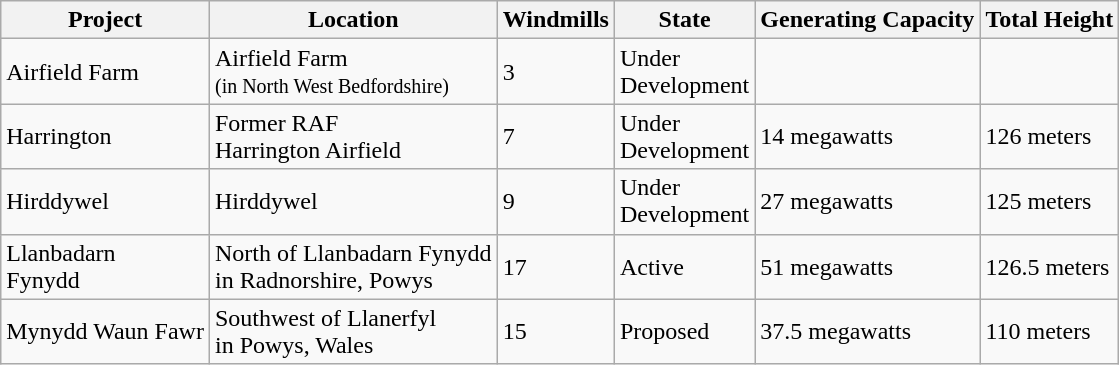<table class="wikitable sortable" border="1">
<tr>
<th scope="col">Project</th>
<th scope="col">Location</th>
<th scope="col">Windmills</th>
<th scope="col">State</th>
<th scope="col">Generating Capacity</th>
<th scope="col">Total Height</th>
</tr>
<tr>
<td>Airfield Farm</td>
<td>Airfield Farm<br><small>(in North West Bedfordshire)</small></td>
<td>3</td>
<td>Under <br>Development</td>
<td></td>
<td></td>
</tr>
<tr>
<td>Harrington</td>
<td>Former RAF <br>Harrington Airfield</td>
<td>7</td>
<td>Under <br>Development</td>
<td>14 megawatts</td>
<td>126 meters</td>
</tr>
<tr>
<td>Hirddywel</td>
<td>Hirddywel</td>
<td>9</td>
<td>Under <br>Development</td>
<td>27 megawatts</td>
<td>125 meters</td>
</tr>
<tr>
<td>Llanbadarn <br>Fynydd</td>
<td>North of Llanbadarn Fynydd<br> in Radnorshire, Powys</td>
<td>17</td>
<td>Active</td>
<td>51 megawatts</td>
<td>126.5 meters</td>
</tr>
<tr>
<td>Mynydd Waun Fawr</td>
<td>Southwest of Llanerfyl<br> in Powys, Wales</td>
<td>15</td>
<td>Proposed</td>
<td>37.5 megawatts</td>
<td>110 meters<br></td>
</tr>
</table>
